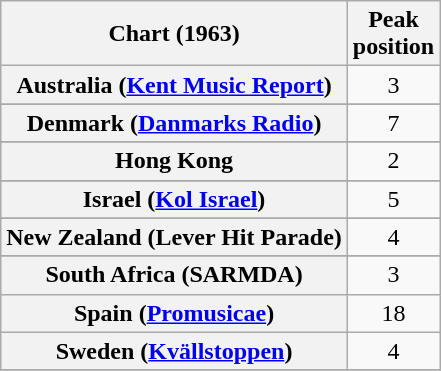<table class="wikitable sortable plainrowheaders" style="text-align:center">
<tr>
<th>Chart (1963)</th>
<th>Peak<br>position</th>
</tr>
<tr>
<th scope="row">Australia (<a href='#'>Kent Music Report</a>)</th>
<td>3</td>
</tr>
<tr>
</tr>
<tr>
</tr>
<tr>
<th scope="row">Denmark (<a href='#'>Danmarks Radio</a>)</th>
<td>7</td>
</tr>
<tr>
</tr>
<tr>
<th scope="row">Hong Kong</th>
<td>2</td>
</tr>
<tr>
</tr>
<tr>
<th scope="row">Israel (<a href='#'>Kol Israel</a>)</th>
<td>5</td>
</tr>
<tr>
</tr>
<tr>
<th scope="row">New Zealand (Lever Hit Parade)</th>
<td>4</td>
</tr>
<tr>
</tr>
<tr>
<th scope="row">South Africa (SARMDA)</th>
<td>3</td>
</tr>
<tr>
<th scope="row">Spain (<a href='#'>Promusicae</a>)</th>
<td>18</td>
</tr>
<tr>
<th scope="row">Sweden (<a href='#'>Kvällstoppen</a>)</th>
<td>4</td>
</tr>
<tr>
</tr>
</table>
